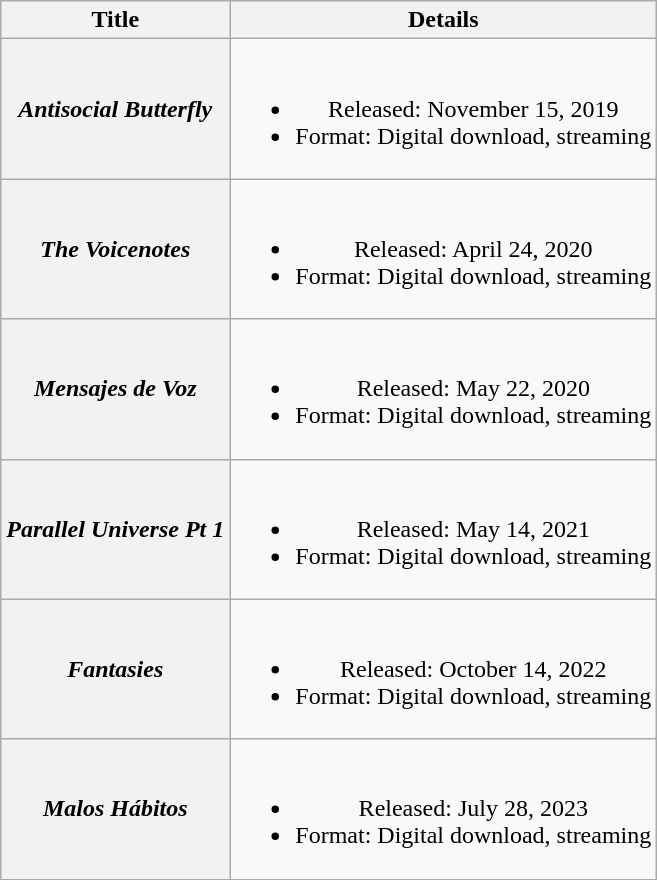<table class="wikitable plainrowheaders" style="text-align:center;" border="1">
<tr>
<th>Title</th>
<th>Details</th>
</tr>
<tr>
<th scope="row"><em>Antisocial Butterfly</em></th>
<td><br><ul><li>Released: November 15, 2019</li><li>Format: Digital download, streaming</li></ul></td>
</tr>
<tr>
<th scope="row"><em>The Voicenotes</em></th>
<td><br><ul><li>Released: April 24, 2020</li><li>Format: Digital download, streaming</li></ul></td>
</tr>
<tr>
<th scope="row"><em>Mensajes de Voz</em></th>
<td><br><ul><li>Released: May 22, 2020</li><li>Format: Digital download, streaming</li></ul></td>
</tr>
<tr>
<th scope="row"><em>Parallel Universe Pt 1</em></th>
<td><br><ul><li>Released: May 14, 2021</li><li>Format: Digital download, streaming</li></ul></td>
</tr>
<tr>
<th scope="row"><em>Fantasies</em></th>
<td><br><ul><li>Released: October 14, 2022</li><li>Format: Digital download, streaming</li></ul></td>
</tr>
<tr>
<th scope="row"><em>Malos Hábitos</em></th>
<td><br><ul><li>Released: July 28, 2023</li><li>Format: Digital download, streaming</li></ul></td>
</tr>
</table>
